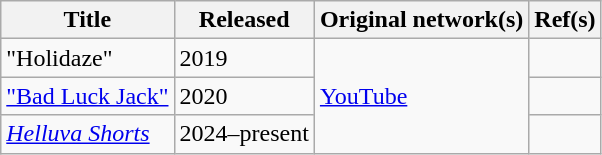<table class="wikitable">
<tr>
<th>Title</th>
<th>Released</th>
<th>Original network(s)</th>
<th>Ref(s)</th>
</tr>
<tr>
<td>"Holidaze"</td>
<td>2019</td>
<td rowspan="3"><a href='#'>YouTube</a></td>
<td></td>
</tr>
<tr>
<td><a href='#'>"Bad Luck Jack"</a></td>
<td>2020</td>
<td></td>
</tr>
<tr>
<td><em><a href='#'>Helluva Shorts</a></em></td>
<td>2024–present</td>
<td></td>
</tr>
</table>
